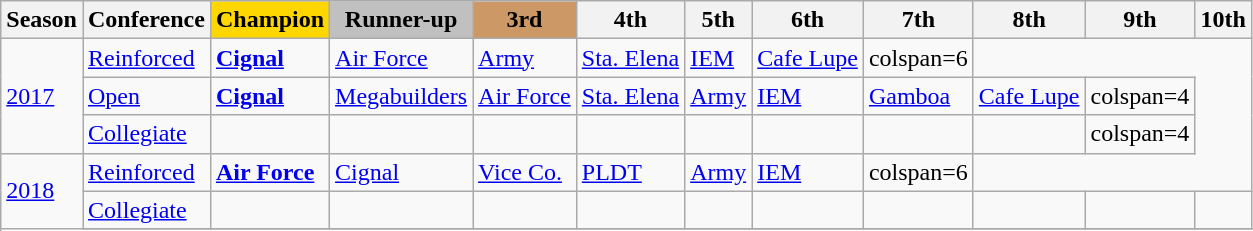<table class="wikitable">
<tr>
<th>Season</th>
<th>Conference</th>
<th style="background:gold">Champion</th>
<th style="background:silver">Runner-up</th>
<th style="background:#CC9966">3rd</th>
<th>4th</th>
<th>5th</th>
<th>6th</th>
<th>7th</th>
<th>8th</th>
<th>9th</th>
<th>10th</th>
</tr>
<tr>
<td rowspan=3><a href='#'>2017</a></td>
<td><a href='#'>Reinforced</a></td>
<td><strong> <a href='#'>Cignal</a></strong></td>
<td><a href='#'>Air Force</a></td>
<td><a href='#'>Army</a></td>
<td><a href='#'>Sta. Elena</a></td>
<td><a href='#'>IEM</a></td>
<td><a href='#'>Cafe Lupe</a></td>
<td>colspan=6 </td>
</tr>
<tr>
<td><a href='#'>Open</a></td>
<td><strong> <a href='#'>Cignal</a></strong></td>
<td><a href='#'>Megabuilders</a></td>
<td><a href='#'>Air Force</a></td>
<td><a href='#'>Sta. Elena</a></td>
<td><a href='#'>Army</a></td>
<td><a href='#'>IEM</a></td>
<td><a href='#'>Gamboa</a></td>
<td><a href='#'>Cafe Lupe</a></td>
<td>colspan=4 </td>
</tr>
<tr>
<td><a href='#'>Collegiate</a></td>
<td><strong></strong></td>
<td></td>
<td></td>
<td></td>
<td></td>
<td></td>
<td></td>
<td></td>
<td>colspan=4 </td>
</tr>
<tr>
<td rowspan=3><a href='#'>2018</a></td>
<td><a href='#'>Reinforced</a></td>
<td><strong> <a href='#'>Air Force</a></strong></td>
<td><a href='#'>Cignal</a></td>
<td><a href='#'>Vice Co.</a></td>
<td><a href='#'>PLDT</a></td>
<td><a href='#'>Army</a></td>
<td><a href='#'>IEM</a></td>
<td>colspan=6 </td>
</tr>
<tr>
<td><a href='#'>Collegiate</a></td>
<td><strong></strong></td>
<td></td>
<td></td>
<td></td>
<td></td>
<td></td>
<td></td>
<td></td>
<td></td>
<td></td>
</tr>
<tr>
</tr>
</table>
